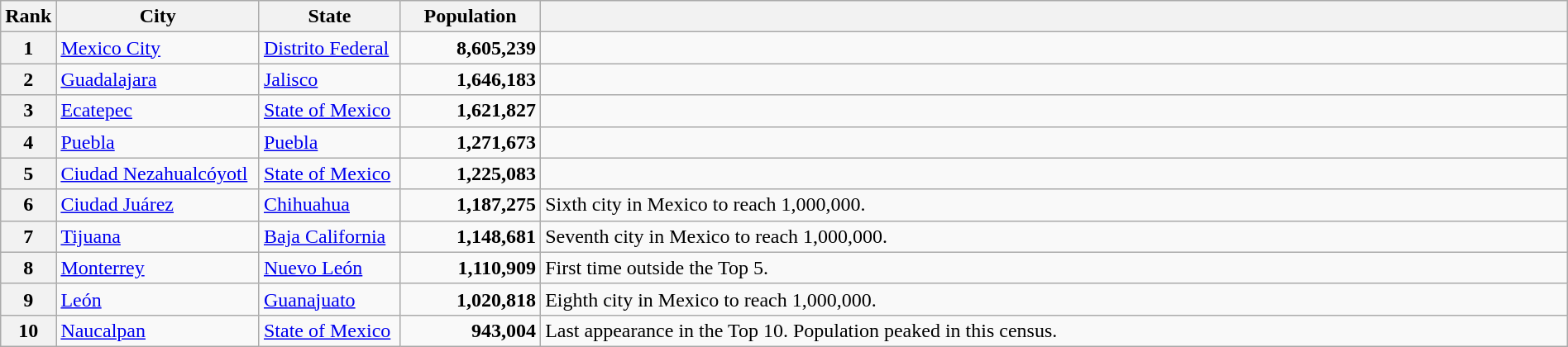<table class="wikitable plainrowheaders"  style="width:100%; width:100%;">
<tr>
<th scope="col" style="width:3%;">Rank</th>
<th scope="col" style="width:13%;">City</th>
<th scope="col" style="width:9%;">State</th>
<th scope="col" style="width:9%;">Population</th>
<th scope="col" style="width:66%;"></th>
</tr>
<tr>
<th scope="row">1</th>
<td><a href='#'>Mexico City</a></td>
<td><a href='#'>Distrito Federal</a></td>
<td align="right"><strong>8,605,239</strong></td>
<td></td>
</tr>
<tr>
<th scope="row">2</th>
<td><a href='#'>Guadalajara</a></td>
<td><a href='#'>Jalisco</a></td>
<td align="right"><strong>1,646,183</strong></td>
<td></td>
</tr>
<tr>
<th scope="row">3</th>
<td><a href='#'>Ecatepec</a></td>
<td><a href='#'>State of Mexico</a></td>
<td align="right"><strong>1,621,827</strong></td>
<td></td>
</tr>
<tr>
<th scope="row">4</th>
<td><a href='#'>Puebla</a></td>
<td><a href='#'>Puebla</a></td>
<td align="right"><strong>1,271,673</strong></td>
<td></td>
</tr>
<tr>
<th scope="row">5</th>
<td><a href='#'>Ciudad Nezahualcóyotl</a></td>
<td><a href='#'>State of Mexico</a></td>
<td align="right"><strong>1,225,083</strong></td>
<td></td>
</tr>
<tr>
<th scope="row">6</th>
<td><a href='#'>Ciudad Juárez</a></td>
<td><a href='#'>Chihuahua</a></td>
<td align="right"><strong>1,187,275</strong></td>
<td>Sixth city in Mexico to reach 1,000,000.</td>
</tr>
<tr>
<th scope="row">7</th>
<td><a href='#'>Tijuana</a></td>
<td><a href='#'>Baja California</a></td>
<td align="right"><strong>1,148,681</strong></td>
<td>Seventh city in Mexico to reach 1,000,000.</td>
</tr>
<tr>
<th scope="row">8</th>
<td><a href='#'>Monterrey</a></td>
<td><a href='#'>Nuevo León</a></td>
<td align="right"><strong>1,110,909</strong></td>
<td>First time outside the Top 5.</td>
</tr>
<tr>
<th scope="row">9</th>
<td><a href='#'>León</a></td>
<td><a href='#'>Guanajuato</a></td>
<td align="right"><strong>1,020,818</strong></td>
<td>Eighth city in Mexico to reach 1,000,000.</td>
</tr>
<tr>
<th scope="row">10</th>
<td><a href='#'>Naucalpan</a></td>
<td><a href='#'>State of Mexico</a></td>
<td align="right"><strong>943,004</strong></td>
<td>Last appearance in the Top 10. Population peaked in this census.</td>
</tr>
</table>
